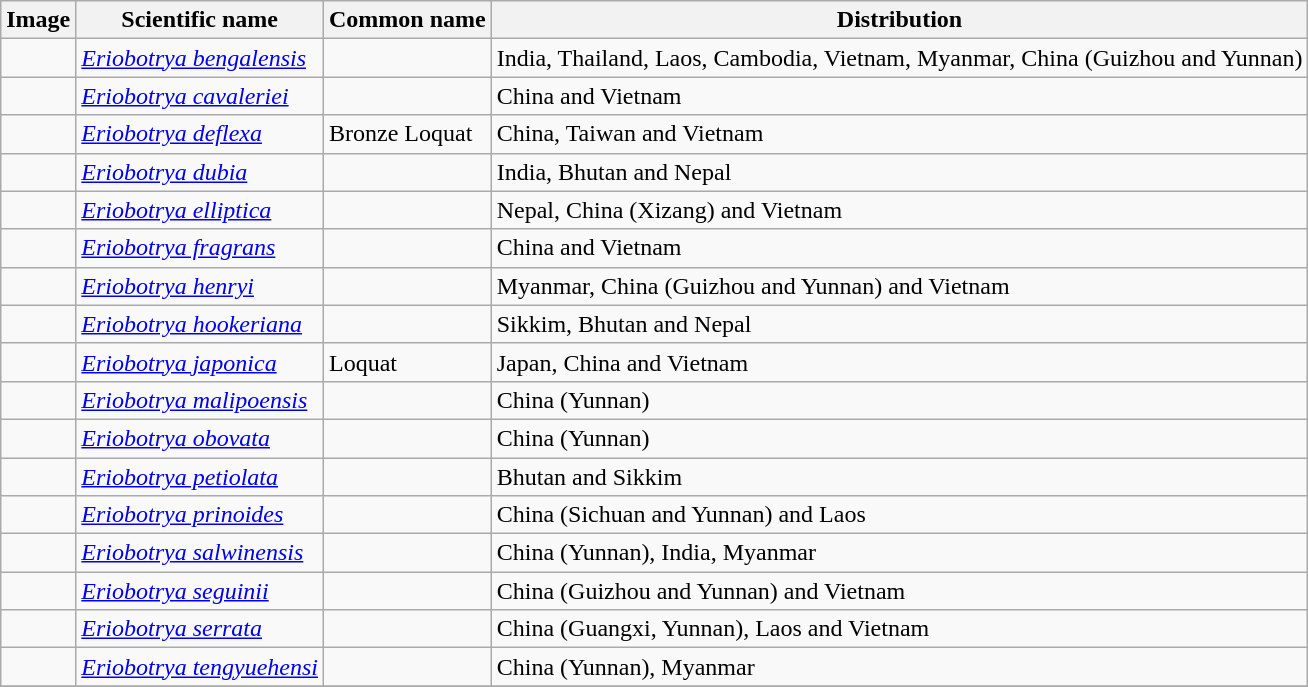<table class="wikitable">
<tr>
<th>Image</th>
<th>Scientific name</th>
<th>Common name</th>
<th>Distribution</th>
</tr>
<tr>
<td></td>
<td><em><a href='#'>Eriobotrya bengalensis</a></em> </td>
<td></td>
<td>India, Thailand, Laos, Cambodia, Vietnam, Myanmar, China (Guizhou and Yunnan)</td>
</tr>
<tr>
<td></td>
<td><em><a href='#'>Eriobotrya cavaleriei</a></em> </td>
<td></td>
<td>China and Vietnam</td>
</tr>
<tr>
<td></td>
<td><em><a href='#'>Eriobotrya deflexa</a></em> </td>
<td>Bronze Loquat</td>
<td>China, Taiwan and Vietnam</td>
</tr>
<tr>
<td></td>
<td><em><a href='#'>Eriobotrya dubia</a></em> </td>
<td></td>
<td>India, Bhutan and Nepal</td>
</tr>
<tr>
<td></td>
<td><em><a href='#'>Eriobotrya elliptica</a></em> </td>
<td></td>
<td>Nepal, China (Xizang) and Vietnam</td>
</tr>
<tr>
<td></td>
<td><em><a href='#'>Eriobotrya fragrans</a></em> </td>
<td></td>
<td>China and Vietnam</td>
</tr>
<tr>
<td></td>
<td><em><a href='#'>Eriobotrya henryi</a></em> </td>
<td></td>
<td>Myanmar, China (Guizhou and Yunnan) and Vietnam</td>
</tr>
<tr>
<td></td>
<td><em><a href='#'>Eriobotrya hookeriana</a></em> </td>
<td></td>
<td>Sikkim, Bhutan and Nepal</td>
</tr>
<tr>
<td></td>
<td><em><a href='#'>Eriobotrya japonica</a></em> </td>
<td>Loquat</td>
<td>Japan, China and Vietnam</td>
</tr>
<tr>
<td></td>
<td><em><a href='#'>Eriobotrya malipoensis</a></em> </td>
<td></td>
<td>China (Yunnan)</td>
</tr>
<tr>
<td></td>
<td><em><a href='#'>Eriobotrya obovata</a></em> </td>
<td></td>
<td>China (Yunnan)</td>
</tr>
<tr>
<td></td>
<td><em><a href='#'>Eriobotrya petiolata</a></em> </td>
<td></td>
<td>Bhutan and Sikkim</td>
</tr>
<tr>
<td></td>
<td><em><a href='#'>Eriobotrya prinoides</a></em> </td>
<td></td>
<td>China (Sichuan and Yunnan) and Laos</td>
</tr>
<tr>
<td></td>
<td><em><a href='#'>Eriobotrya salwinensis</a></em> </td>
<td></td>
<td>China (Yunnan), India, Myanmar</td>
</tr>
<tr>
<td></td>
<td><em><a href='#'>Eriobotrya seguinii</a></em> </td>
<td></td>
<td>China (Guizhou and Yunnan) and Vietnam</td>
</tr>
<tr>
<td></td>
<td><em><a href='#'>Eriobotrya serrata</a></em> </td>
<td></td>
<td>China (Guangxi, Yunnan), Laos and Vietnam</td>
</tr>
<tr>
<td></td>
<td><em><a href='#'>Eriobotrya tengyuehensi</a></em> </td>
<td></td>
<td>China (Yunnan), Myanmar</td>
</tr>
<tr>
</tr>
</table>
